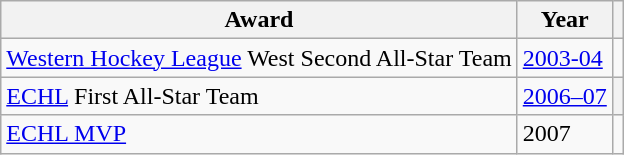<table class="wikitable">
<tr>
<th>Award</th>
<th>Year</th>
<th></th>
</tr>
<tr>
<td><a href='#'>Western Hockey League</a> West Second All-Star Team</td>
<td><a href='#'>2003-04</a></td>
<td></td>
</tr>
<tr>
<td><a href='#'>ECHL</a> First All-Star Team</td>
<td><a href='#'>2006–07</a></td>
<th></th>
</tr>
<tr>
<td><a href='#'>ECHL MVP</a></td>
<td>2007</td>
<td></td>
</tr>
</table>
